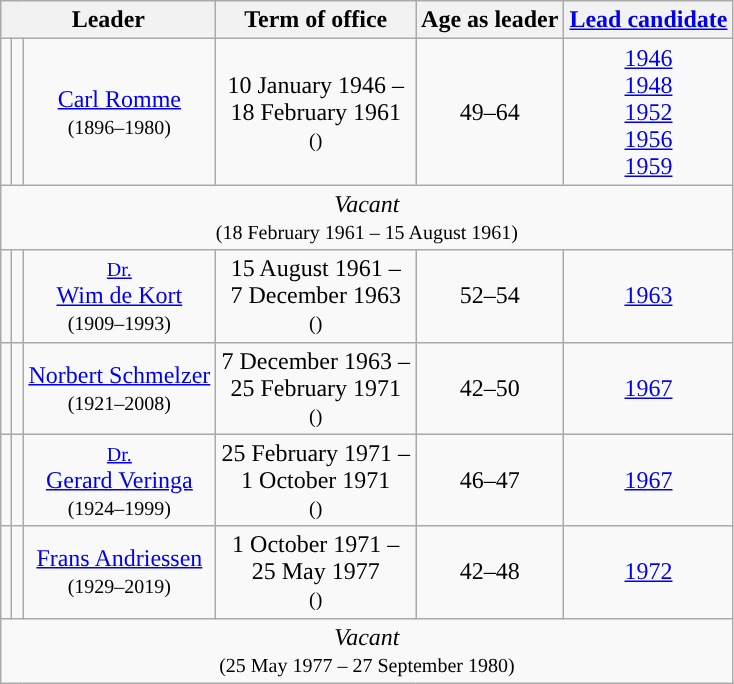<table class="wikitable" style="text-align:center">
<tr>
<th colspan=3>Leader</th>
<th>Term of office</th>
<th>Age as leader</th>
<th><a href='#'>Lead candidate</a></th>
</tr>
<tr>
<td style="background:"></td>
<td></td>
<td><a href='#'>Carl Romme</a> <br> <small>(1896–1980)</small></td>
<td>10 January 1946 – <br> 18 February 1961 <br> <small>()</small> </td>
<td>49–64</td>
<td><a href='#'>1946</a> <br> <a href='#'>1948</a> <br> <a href='#'>1952</a> <br> <a href='#'>1956</a> <br> <a href='#'>1959</a></td>
</tr>
<tr>
<td colspan=6><em>Vacant</em> <br> <small>(18 February 1961 – 15 August 1961)</small></td>
</tr>
<tr>
<td style="background:"></td>
<td></td>
<td><small><a href='#'>Dr.</a></small> <br> <a href='#'>Wim de Kort</a> <br> <small>(1909–1993)</small></td>
<td>15 August 1961 – <br> 7 December 1963 <br> <small>()</small> </td>
<td>52–54</td>
<td><a href='#'>1963</a></td>
</tr>
<tr>
<td style="background:"></td>
<td></td>
<td><a href='#'>Norbert Schmelzer</a> <br> <small>(1921–2008)</small></td>
<td>7 December 1963 – <br> 25 February 1971 <br> <small>()</small> </td>
<td>42–50</td>
<td><a href='#'>1967</a></td>
</tr>
<tr>
<td style="background:"></td>
<td></td>
<td><small><a href='#'>Dr.</a></small> <br> <a href='#'>Gerard Veringa</a> <br> <small>(1924–1999)</small></td>
<td>25 February 1971 – <br> 1 October 1971 <br> <small>()</small> </td>
<td>46–47</td>
<td><a href='#'>1967</a></td>
</tr>
<tr>
<td style="background:"></td>
<td></td>
<td><a href='#'>Frans Andriessen</a> <br> <small>(1929–2019)</small></td>
<td>1 October 1971 – <br> 25 May 1977 <br> <small>()</small> </td>
<td>42–48</td>
<td><a href='#'>1972</a></td>
</tr>
<tr>
<td colspan=6><em>Vacant</em> <br> <small>(25 May 1977 – 27 September 1980)</small></td>
</tr>
</table>
